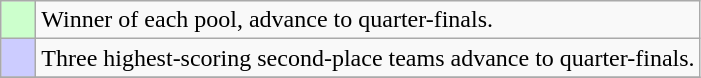<table class="wikitable">
<tr>
<td bgcolor="#ccffcc">    </td>
<td>Winner of each pool, advance to quarter-finals.</td>
</tr>
<tr>
<td bgcolor="#ccccff">    </td>
<td>Three highest-scoring second-place teams advance to quarter-finals.</td>
</tr>
<tr>
</tr>
</table>
